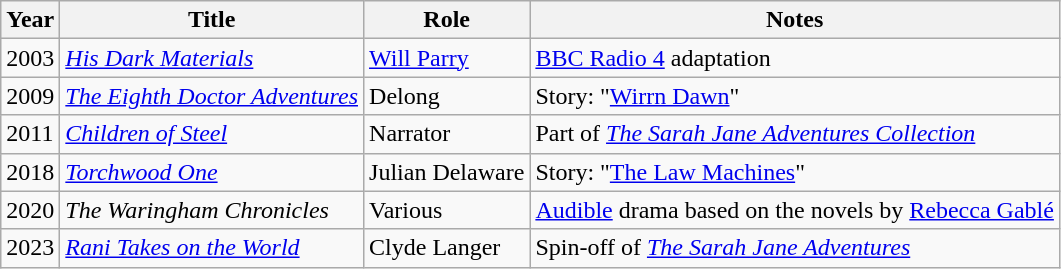<table class="wikitable">
<tr>
<th>Year</th>
<th>Title</th>
<th>Role</th>
<th>Notes</th>
</tr>
<tr>
<td>2003</td>
<td><em><a href='#'>His Dark Materials</a></em></td>
<td><a href='#'>Will Parry</a></td>
<td><a href='#'>BBC Radio 4</a> adaptation</td>
</tr>
<tr>
<td>2009</td>
<td><a href='#'><em>The Eighth Doctor Adventures</em></a></td>
<td>Delong</td>
<td>Story: "<a href='#'>Wirrn Dawn</a>"</td>
</tr>
<tr>
<td>2011</td>
<td><em><a href='#'>Children of Steel</a></em></td>
<td>Narrator</td>
<td>Part of <em><a href='#'>The Sarah Jane Adventures Collection</a></em></td>
</tr>
<tr>
<td>2018</td>
<td><a href='#'><em>Torchwood One</em></a></td>
<td>Julian Delaware</td>
<td>Story: "<a href='#'>The Law Machines</a>"</td>
</tr>
<tr>
<td>2020</td>
<td><em>The Waringham Chronicles</em></td>
<td>Various</td>
<td><a href='#'>Audible</a> drama based on the novels by <a href='#'>Rebecca Gablé</a></td>
</tr>
<tr>
<td>2023</td>
<td><em><a href='#'>Rani Takes on the World</a></em></td>
<td>Clyde Langer</td>
<td>Spin-off of <em><a href='#'>The Sarah Jane Adventures</a></em></td>
</tr>
</table>
